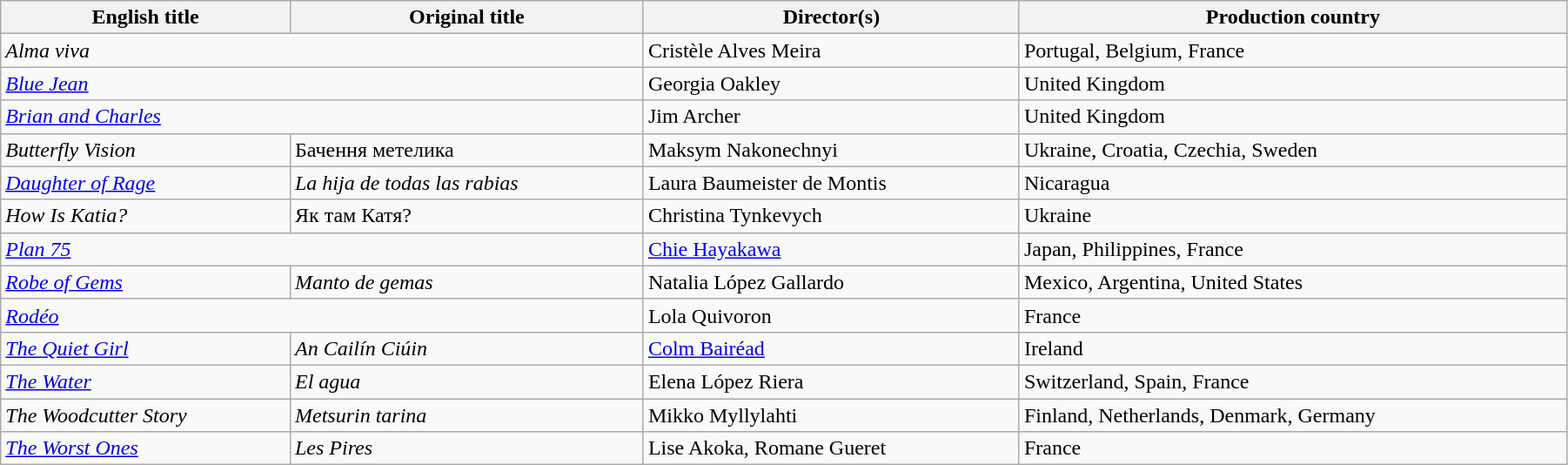<table class="wikitable" style="width:95%; margin-bottom:2px">
<tr>
<th>English title</th>
<th>Original title</th>
<th>Director(s)</th>
<th>Production country</th>
</tr>
<tr>
<td colspan="2"><em>Alma viva</em></td>
<td>Cristèle Alves Meira</td>
<td>Portugal, Belgium, France</td>
</tr>
<tr>
<td colspan="2"><em><a href='#'>Blue Jean</a></em></td>
<td>Georgia Oakley</td>
<td>United Kingdom</td>
</tr>
<tr>
<td colspan="2"><em><a href='#'>Brian and Charles</a></em></td>
<td>Jim Archer</td>
<td>United Kingdom</td>
</tr>
<tr>
<td><em>Butterfly Vision</em></td>
<td>Бачення метелика</td>
<td>Maksym Nakonechnyi</td>
<td>Ukraine, Croatia, Czechia, Sweden</td>
</tr>
<tr>
<td><em><a href='#'>Daughter of Rage</a></em></td>
<td><em>La hija de todas las rabias</em></td>
<td>Laura Baumeister de Montis</td>
<td>Nicaragua</td>
</tr>
<tr>
<td><em>How Is Katia?</em></td>
<td>Як там Катя?</td>
<td>Christina Tynkevych</td>
<td>Ukraine</td>
</tr>
<tr>
<td colspan="2"><em><a href='#'>Plan 75</a></em></td>
<td><a href='#'>Chie Hayakawa</a></td>
<td>Japan, Philippines, France</td>
</tr>
<tr>
<td><em><a href='#'>Robe of Gems</a></em></td>
<td><em>Manto de gemas</em></td>
<td>Natalia López Gallardo</td>
<td>Mexico, Argentina, United States</td>
</tr>
<tr>
<td colspan="2"><em><a href='#'>Rodéo</a></em></td>
<td>Lola Quivoron</td>
<td>France</td>
</tr>
<tr>
<td><em><a href='#'>The Quiet Girl</a></em></td>
<td><em>An Cailín Ciúin</em></td>
<td><a href='#'>Colm Bairéad</a></td>
<td>Ireland</td>
</tr>
<tr>
<td><em><a href='#'>The Water</a></em></td>
<td><em>El agua</em></td>
<td>Elena López Riera</td>
<td>Switzerland, Spain, France</td>
</tr>
<tr>
<td><em>The Woodcutter Story</em></td>
<td><em>Metsurin tarina</em></td>
<td>Mikko Myllylahti</td>
<td>Finland, Netherlands, Denmark, Germany</td>
</tr>
<tr>
<td><em><a href='#'>The Worst Ones</a></em></td>
<td><em>Les Pires</em></td>
<td>Lise Akoka, Romane Gueret</td>
<td>France</td>
</tr>
</table>
